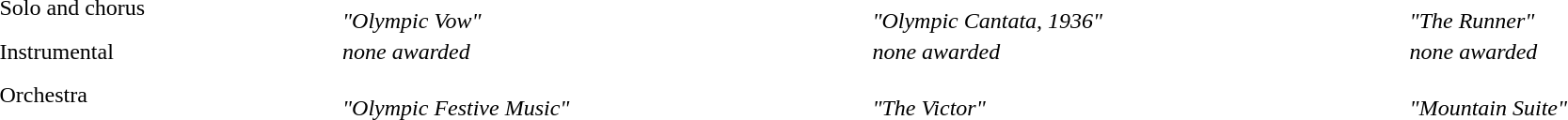<table style="width:100%" >
<tr>
<td>Solo and chorus</td>
<td><br><em>"Olympic Vow"</em></td>
<td><br><em>"Olympic Cantata, 1936"</em></td>
<td><br><em>"The Runner"</em></td>
</tr>
<tr>
<td>Instrumental</td>
<td><em>none awarded</em></td>
<td><em>none awarded</em></td>
<td><em>none awarded</em></td>
</tr>
<tr>
<td>Orchestra</td>
<td><br><em>"Olympic Festive Music"</em></td>
<td><br><em>"The Victor"</em></td>
<td><br><em>"Mountain Suite"</em></td>
</tr>
</table>
